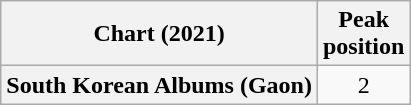<table class="wikitable sortable plainrowheaders" style="text-align:center">
<tr>
<th scope="col">Chart (2021)</th>
<th scope="col">Peak<br>position</th>
</tr>
<tr>
<th scope="row">South Korean Albums (Gaon)</th>
<td>2</td>
</tr>
</table>
